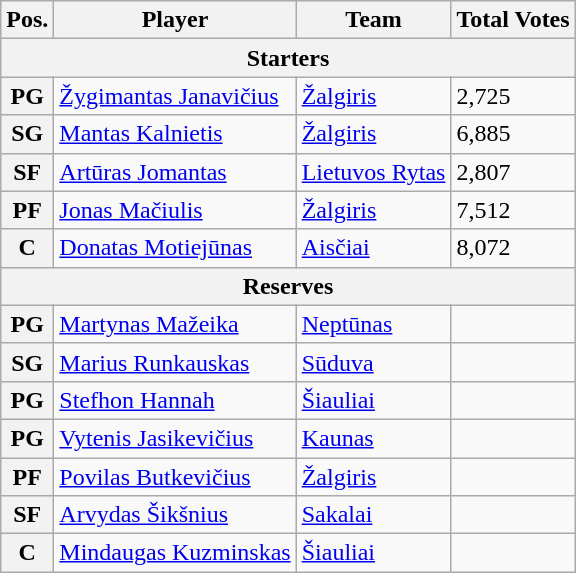<table class="wikitable">
<tr>
<th>Pos.</th>
<th>Player</th>
<th>Team</th>
<th>Total Votes</th>
</tr>
<tr>
<th colspan="4">Starters</th>
</tr>
<tr>
<th>PG</th>
<td> <a href='#'>Žygimantas Janavičius</a></td>
<td><a href='#'>Žalgiris</a></td>
<td>2,725</td>
</tr>
<tr>
<th>SG</th>
<td> <a href='#'>Mantas Kalnietis</a></td>
<td><a href='#'>Žalgiris</a></td>
<td>6,885</td>
</tr>
<tr>
<th>SF</th>
<td> <a href='#'>Artūras Jomantas</a></td>
<td><a href='#'>Lietuvos Rytas</a></td>
<td>2,807</td>
</tr>
<tr>
<th>PF</th>
<td> <a href='#'>Jonas Mačiulis</a></td>
<td><a href='#'>Žalgiris</a></td>
<td>7,512</td>
</tr>
<tr>
<th>C</th>
<td> <a href='#'>Donatas Motiejūnas</a></td>
<td><a href='#'>Aisčiai</a></td>
<td>8,072</td>
</tr>
<tr>
<th colspan="4">Reserves</th>
</tr>
<tr>
<th>PG</th>
<td> <a href='#'>Martynas Mažeika</a></td>
<td><a href='#'>Neptūnas</a></td>
<td></td>
</tr>
<tr>
<th>SG</th>
<td> <a href='#'>Marius Runkauskas</a></td>
<td><a href='#'>Sūduva</a></td>
<td></td>
</tr>
<tr>
<th>PG</th>
<td> <a href='#'>Stefhon Hannah</a></td>
<td><a href='#'>Šiauliai</a></td>
<td></td>
</tr>
<tr>
<th>PG</th>
<td> <a href='#'>Vytenis Jasikevičius</a></td>
<td><a href='#'>Kaunas</a></td>
<td></td>
</tr>
<tr>
<th>PF</th>
<td> <a href='#'>Povilas Butkevičius</a></td>
<td><a href='#'>Žalgiris</a></td>
<td></td>
</tr>
<tr>
<th>SF</th>
<td> <a href='#'>Arvydas Šikšnius</a></td>
<td><a href='#'>Sakalai</a></td>
<td></td>
</tr>
<tr>
<th>C</th>
<td> <a href='#'>Mindaugas Kuzminskas</a></td>
<td><a href='#'>Šiauliai</a></td>
<td></td>
</tr>
</table>
